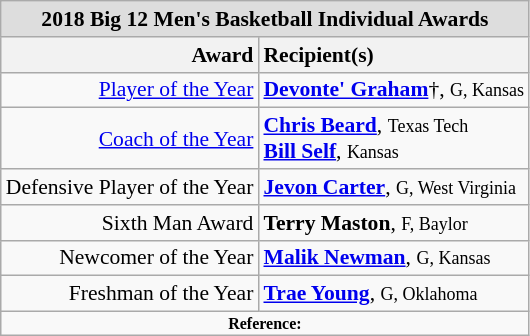<table class="wikitable" style="white-space:nowrap; font-size:90%;">
<tr>
<td colspan="7" style="text-align:center; background:#ddd;"><strong>2018 Big 12 Men's Basketball Individual Awards</strong></td>
</tr>
<tr>
<th style="text-align:right;">Award</th>
<th style="text-align:left;">Recipient(s)</th>
</tr>
<tr>
<td style="text-align:right;"><a href='#'>Player of the Year</a></td>
<td style="text-align:left;"><strong><a href='#'>Devonte' Graham</a></strong>†, <small>G, Kansas</small><br></td>
</tr>
<tr>
<td style="text-align:right;"><a href='#'>Coach of the Year</a></td>
<td style="text-align:left;"><strong><a href='#'>Chris Beard</a></strong>, <small>Texas Tech</small><br><strong><a href='#'>Bill Self</a></strong>, <small>Kansas</small></td>
</tr>
<tr>
<td style="text-align:right;">Defensive Player of the Year</td>
<td style="text-align:left;"><strong><a href='#'>Jevon Carter</a></strong>, <small>G, West Virginia</small><br></td>
</tr>
<tr>
<td style="text-align:right;">Sixth Man Award</td>
<td style="text-align:left;"><strong>Terry Maston</strong>, <small>F, Baylor</small><br></td>
</tr>
<tr>
<td style="text-align:right;">Newcomer of the Year</td>
<td style="text-align:left;"><strong><a href='#'>Malik Newman</a></strong>, <small>G, Kansas</small><br></td>
</tr>
<tr>
<td style="text-align:right;">Freshman of the Year</td>
<td style="text-align:left;"><strong><a href='#'>Trae Young</a></strong>, <small>G, Oklahoma</small><br></td>
</tr>
<tr>
<td colspan="4"  style="font-size:8pt; text-align:center;"><strong>Reference:</strong></td>
</tr>
</table>
